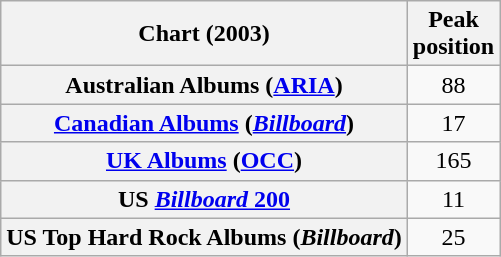<table class="wikitable sortable plainrowheaders">
<tr>
<th>Chart (2003)</th>
<th>Peak<br>position</th>
</tr>
<tr>
<th scope="row">Australian Albums (<a href='#'>ARIA</a>)</th>
<td align="center">88</td>
</tr>
<tr>
<th scope="row"><a href='#'>Canadian Albums</a> (<em><a href='#'>Billboard</a></em>)</th>
<td align="center">17</td>
</tr>
<tr>
<th scope="row"><a href='#'>UK Albums</a> (<a href='#'>OCC</a>)</th>
<td align="center">165</td>
</tr>
<tr>
<th scope="row">US <a href='#'><em>Billboard</em> 200</a></th>
<td align="center">11</td>
</tr>
<tr>
<th scope="row">US Top Hard Rock Albums (<em>Billboard</em>)</th>
<td align="center">25</td>
</tr>
</table>
